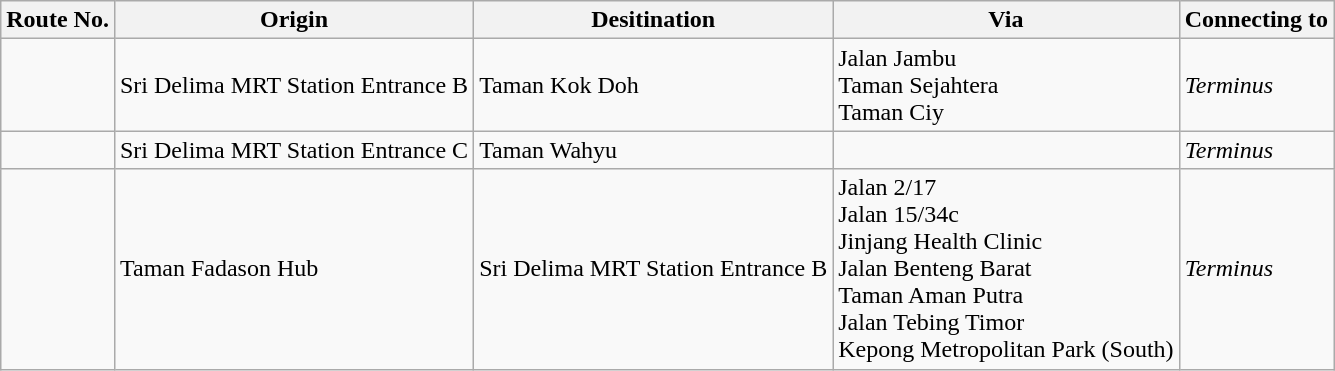<table class="wikitable">
<tr>
<th>Route No.</th>
<th>Origin</th>
<th>Desitination</th>
<th>Via</th>
<th>Connecting to</th>
</tr>
<tr>
<td></td>
<td> Sri Delima MRT Station Entrance B</td>
<td>Taman Kok Doh</td>
<td>Jalan Jambu<br>Taman Sejahtera<br>Taman Ciy</td>
<td><em>Terminus</em></td>
</tr>
<tr>
<td></td>
<td> Sri Delima MRT Station Entrance C</td>
<td>Taman Wahyu</td>
<td></td>
<td><em>Terminus</em></td>
</tr>
<tr>
<td></td>
<td>Taman Fadason Hub</td>
<td> Sri Delima MRT Station Entrance B</td>
<td>Jalan 2/17<br>Jalan 15/34c<br>Jinjang Health Clinic<br>Jalan Benteng Barat<br>Taman Aman Putra<br>Jalan Tebing Timor<br>Kepong Metropolitan Park (South)</td>
<td><em>Terminus</em></td>
</tr>
</table>
